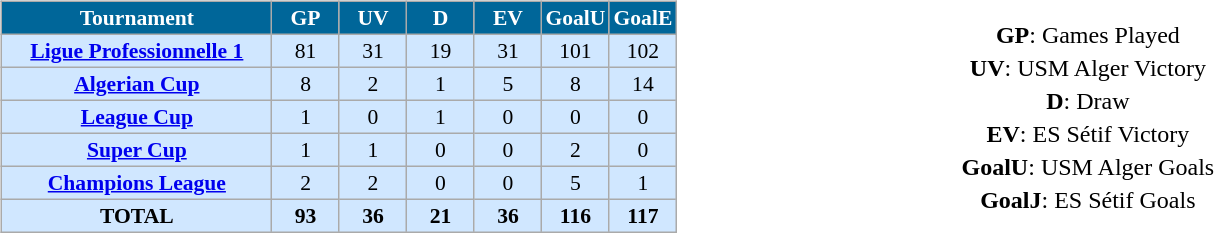<table width=100%>
<tr>
<td width=65%><br><table align=center border=1 cellpadding="2" cellspacing="0" style="background: #f9f9f9; border: 1px #aaa solid; border-collapse: collapse; font-size: 90%; text-align: center;">
<tr align=center bgcolor=#006699 style="color:white;">
<th width=40%>Tournament</th>
<th width=10%>GP</th>
<th width=10%>UV</th>
<th width=10%>D</th>
<th width=10%>EV</th>
<th width=10%>GoalU</th>
<th width=10%>GoalE</th>
</tr>
<tr align=center bgcolor=#D0E7FF>
<td><strong><a href='#'>Ligue Professionnelle 1</a></strong></td>
<td>81</td>
<td>31</td>
<td>19</td>
<td>31</td>
<td>101</td>
<td>102</td>
</tr>
<tr align=center bgcolor=#D0E7FF>
<td><strong><a href='#'>Algerian Cup</a></strong></td>
<td>8</td>
<td>2</td>
<td>1</td>
<td>5</td>
<td>8</td>
<td>14</td>
</tr>
<tr align=center bgcolor=#D0E7FF>
<td><strong><a href='#'>League Cup</a></strong></td>
<td>1</td>
<td>0</td>
<td>1</td>
<td>0</td>
<td>0</td>
<td>0</td>
</tr>
<tr align=center bgcolor=#D0E7FF>
<td><strong><a href='#'>Super Cup</a></strong></td>
<td>1</td>
<td>1</td>
<td>0</td>
<td>0</td>
<td>2</td>
<td>0</td>
</tr>
<tr align=center bgcolor=#D0E7FF>
<td><strong><a href='#'>Champions League</a></strong></td>
<td>2</td>
<td>2</td>
<td>0</td>
<td>0</td>
<td>5</td>
<td>1</td>
</tr>
<tr align=center bgcolor=#D0E7FF>
<td><strong>TOTAL</strong></td>
<td><strong>93</strong></td>
<td><strong>36</strong></td>
<td><strong>21</strong></td>
<td><strong>36</strong></td>
<td><strong>116</strong></td>
<td><strong>117</strong></td>
</tr>
</table>
</td>
<td width=35%><br><table>
<tr>
<td align=center><strong>GP</strong>: Games Played</td>
</tr>
<tr>
<td align=center><strong>UV</strong>: USM Alger Victory</td>
</tr>
<tr>
<td align=center><strong>D</strong>: Draw</td>
</tr>
<tr>
<td align=center><strong>EV</strong>: ES Sétif Victory</td>
</tr>
<tr>
<td align=center><strong>GoalU</strong>: USM Alger Goals</td>
</tr>
<tr>
<td align=center><strong>GoalJ</strong>: ES Sétif Goals</td>
</tr>
</table>
</td>
</tr>
</table>
